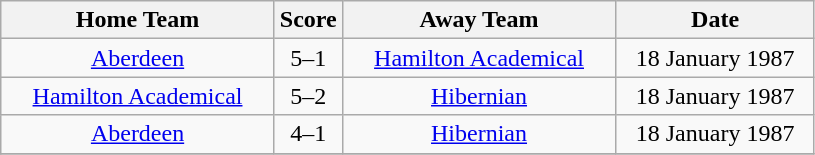<table class="wikitable" style="text-align:center;">
<tr>
<th width=175>Home Team</th>
<th width=20>Score</th>
<th width=175>Away Team</th>
<th width= 125>Date</th>
</tr>
<tr>
<td><a href='#'>Aberdeen</a></td>
<td>5–1</td>
<td><a href='#'>Hamilton Academical</a></td>
<td>18 January 1987</td>
</tr>
<tr>
<td><a href='#'>Hamilton Academical</a></td>
<td>5–2</td>
<td><a href='#'>Hibernian</a></td>
<td>18 January 1987</td>
</tr>
<tr>
<td><a href='#'>Aberdeen</a></td>
<td>4–1</td>
<td><a href='#'>Hibernian</a></td>
<td>18 January 1987</td>
</tr>
<tr>
</tr>
</table>
